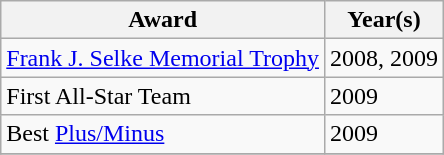<table class="wikitable">
<tr>
<th>Award</th>
<th>Year(s)</th>
</tr>
<tr>
<td><a href='#'>Frank J. Selke Memorial Trophy</a></td>
<td>2008, 2009</td>
</tr>
<tr>
<td>First All-Star Team</td>
<td>2009</td>
</tr>
<tr>
<td>Best <a href='#'>Plus/Minus</a></td>
<td>2009</td>
</tr>
<tr>
</tr>
</table>
